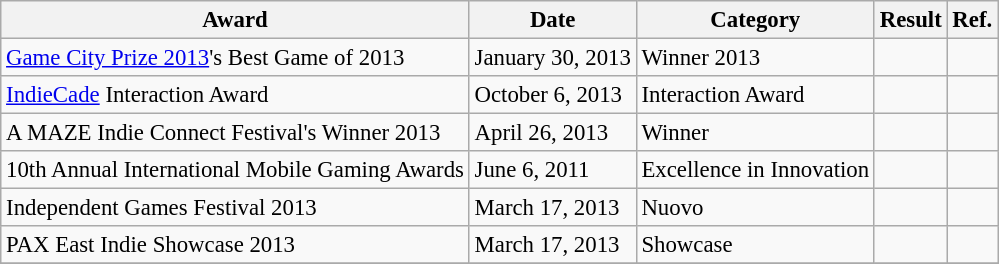<table class="wikitable sortable" style="font-size: 95%;">
<tr>
<th>Award</th>
<th>Date</th>
<th>Category</th>
<th>Result</th>
<th class="unsortable">Ref.</th>
</tr>
<tr>
<td rowspan="1"><a href='#'>Game City Prize 2013</a>'s Best Game of 2013</td>
<td rowspan="1">January 30, 2013</td>
<td>Winner 2013</td>
<td></td>
<td style="text-align:center;"></td>
</tr>
<tr>
<td rowspan="1"><a href='#'>IndieCade</a> Interaction Award</td>
<td rowspan="1">October 6, 2013</td>
<td>Interaction Award</td>
<td></td>
<td rowspan="1" style="text-align:center;"></td>
</tr>
<tr>
<td rowspan="1">A MAZE Indie Connect Festival's Winner 2013</td>
<td rowspan="1">April 26, 2013</td>
<td>Winner</td>
<td></td>
<td style="text-align:center;"></td>
</tr>
<tr>
<td rowspan="1">10th Annual International Mobile Gaming Awards</td>
<td rowspan="1">June 6, 2011</td>
<td>Excellence in Innovation</td>
<td></td>
<td rowspan="1" style="text-align:center;"></td>
</tr>
<tr>
<td rowspan="1">Independent Games Festival 2013</td>
<td rowspan="1">March 17, 2013</td>
<td>Nuovo</td>
<td></td>
<td rowspan="1" style="text-align:center;"></td>
</tr>
<tr>
<td rowspan="1">PAX East Indie Showcase 2013</td>
<td rowspan="1">March 17, 2013</td>
<td>Showcase</td>
<td></td>
<td rowspan="1" style="text-align:center;"></td>
</tr>
<tr>
</tr>
</table>
